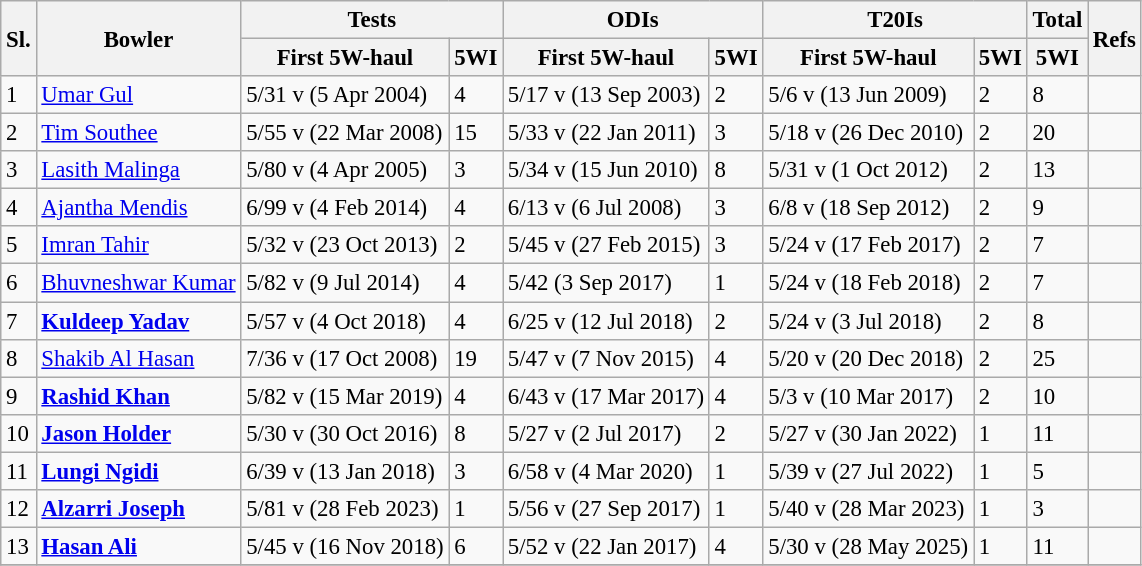<table class="wikitable sortable" style="font-size:95%;">
<tr>
<th rowspan=2>Sl.</th>
<th rowspan=2>Bowler</th>
<th colspan=2>Tests</th>
<th colspan=2>ODIs</th>
<th colspan=2>T20Is</th>
<th>Total</th>
<th rowspan="2">Refs</th>
</tr>
<tr>
<th>First 5W-haul</th>
<th>5WI</th>
<th>First 5W-haul</th>
<th>5WI</th>
<th>First 5W-haul</th>
<th>5WI</th>
<th>5WI</th>
</tr>
<tr>
<td>1</td>
<td> <a href='#'>Umar Gul</a></td>
<td>5/31 v  (5 Apr 2004)</td>
<td>4</td>
<td>5/17 v  (13 Sep 2003)</td>
<td>2</td>
<td>5/6 v  (13 Jun 2009)</td>
<td>2</td>
<td>8</td>
<td></td>
</tr>
<tr>
<td>2</td>
<td> <a href='#'>Tim Southee</a></td>
<td>5/55 v  (22 Mar 2008)</td>
<td>15</td>
<td>5/33 v  (22 Jan 2011)</td>
<td>3</td>
<td>5/18 v  (26 Dec 2010)</td>
<td>2</td>
<td>20</td>
<td></td>
</tr>
<tr>
<td>3</td>
<td> <a href='#'>Lasith Malinga</a></td>
<td>5/80 v  (4 Apr 2005)</td>
<td>3</td>
<td>5/34 v  (15 Jun 2010)</td>
<td>8</td>
<td>5/31 v  (1 Oct 2012)</td>
<td>2</td>
<td>13</td>
<td></td>
</tr>
<tr>
<td>4</td>
<td> <a href='#'>Ajantha Mendis</a></td>
<td>6/99 v  (4 Feb 2014)</td>
<td>4</td>
<td>6/13 v  (6 Jul 2008)</td>
<td>3</td>
<td>6/8 v  (18 Sep 2012)</td>
<td>2</td>
<td>9</td>
<td></td>
</tr>
<tr>
<td>5</td>
<td> <a href='#'>Imran Tahir</a></td>
<td>5/32 v  (23 Oct 2013)</td>
<td>2</td>
<td>5/45 v  (27 Feb 2015)</td>
<td>3</td>
<td>5/24 v  (17 Feb 2017)</td>
<td>2</td>
<td>7</td>
<td></td>
</tr>
<tr>
<td>6</td>
<td> <a href='#'>Bhuvneshwar Kumar</a></td>
<td>5/82 v  (9 Jul 2014)</td>
<td>4</td>
<td>5/42  (3 Sep 2017)</td>
<td>1</td>
<td>5/24 v  (18 Feb 2018)</td>
<td>2</td>
<td>7</td>
<td></td>
</tr>
<tr>
<td>7</td>
<td> <strong><a href='#'>Kuldeep Yadav</a></strong></td>
<td>5/57 v  (4 Oct 2018)</td>
<td>4</td>
<td>6/25 v  (12 Jul 2018)</td>
<td>2</td>
<td>5/24 v  (3 Jul 2018)</td>
<td>2</td>
<td>8</td>
<td></td>
</tr>
<tr>
<td>8</td>
<td> <a href='#'>Shakib Al Hasan</a></td>
<td>7/36 v  (17 Oct 2008)</td>
<td>19</td>
<td>5/47 v  (7 Nov 2015)</td>
<td>4</td>
<td>5/20 v  (20 Dec 2018)</td>
<td>2</td>
<td>25</td>
<td></td>
</tr>
<tr>
<td>9</td>
<td> <strong><a href='#'>Rashid Khan</a></strong></td>
<td>5/82 v  (15 Mar 2019)</td>
<td>4</td>
<td>6/43 v  (17 Mar 2017)</td>
<td>4</td>
<td>5/3 v  (10 Mar 2017)</td>
<td>2</td>
<td>10</td>
<td></td>
</tr>
<tr>
<td>10</td>
<td> <strong><a href='#'>Jason Holder</a></strong></td>
<td>5/30 v  (30 Oct 2016)</td>
<td>8</td>
<td>5/27 v  (2 Jul 2017)</td>
<td>2</td>
<td>5/27 v  (30 Jan 2022)</td>
<td>1</td>
<td>11</td>
<td></td>
</tr>
<tr>
<td>11</td>
<td> <strong><a href='#'>Lungi Ngidi</a></strong></td>
<td>6/39 v  (13 Jan 2018)</td>
<td>3</td>
<td>6/58 v  (4 Mar 2020)</td>
<td>1</td>
<td>5/39 v  (27 Jul 2022)</td>
<td>1</td>
<td>5</td>
<td></td>
</tr>
<tr>
<td>12</td>
<td> <strong><a href='#'>Alzarri Joseph</a></strong></td>
<td>5/81 v  (28 Feb 2023)</td>
<td>1</td>
<td>5/56 v  (27 Sep 2017)</td>
<td>1</td>
<td>5/40 v  (28 Mar 2023)</td>
<td>1</td>
<td>3</td>
<td></td>
</tr>
<tr>
<td>13</td>
<td> <strong><a href='#'>Hasan Ali</a></strong></td>
<td>5/45 v  (16 Nov 2018)</td>
<td>6</td>
<td>5/52 v  (22 Jan 2017)</td>
<td>4</td>
<td>5/30 v  (28 May 2025)</td>
<td>1</td>
<td>11</td>
<td></td>
</tr>
<tr>
</tr>
</table>
